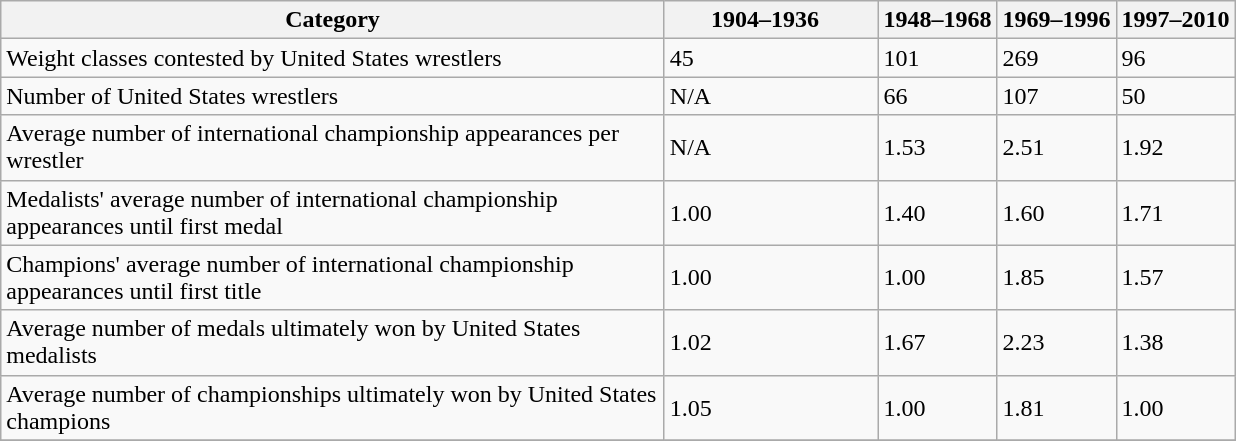<table class="wikitable sortable" style="font-size: 100%">
<tr>
<th width=435>Category</th>
<th width=135>1904–1936  </th>
<th  width=135>1948–1968</th>
<th  width=135>1969–1996</th>
<th  width=135>1997–2010</th>
</tr>
<tr>
<td>Weight classes contested by United States wrestlers</td>
<td>45</td>
<td>101</td>
<td>269</td>
<td>96</td>
</tr>
<tr>
<td>Number of United States wrestlers</td>
<td>N/A</td>
<td>66</td>
<td>107</td>
<td>50  </td>
</tr>
<tr>
<td>Average number of international championship appearances per wrestler</td>
<td>N/A</td>
<td>1.53</td>
<td>2.51</td>
<td>1.92</td>
</tr>
<tr>
<td>Medalists' average number of international championship appearances until first medal</td>
<td>1.00  </td>
<td>1.40  </td>
<td>1.60</td>
<td>1.71</td>
</tr>
<tr>
<td>Champions' average number of international championship appearances until first title</td>
<td>1.00</td>
<td>1.00</td>
<td>1.85</td>
<td>1.57</td>
</tr>
<tr>
<td>Average number of medals ultimately won by United States medalists</td>
<td>1.02</td>
<td>1.67</td>
<td>2.23</td>
<td>1.38</td>
</tr>
<tr>
<td>Average number of championships ultimately won by United States champions</td>
<td>1.05  </td>
<td>1.00</td>
<td>1.81</td>
<td>1.00</td>
</tr>
<tr>
</tr>
</table>
